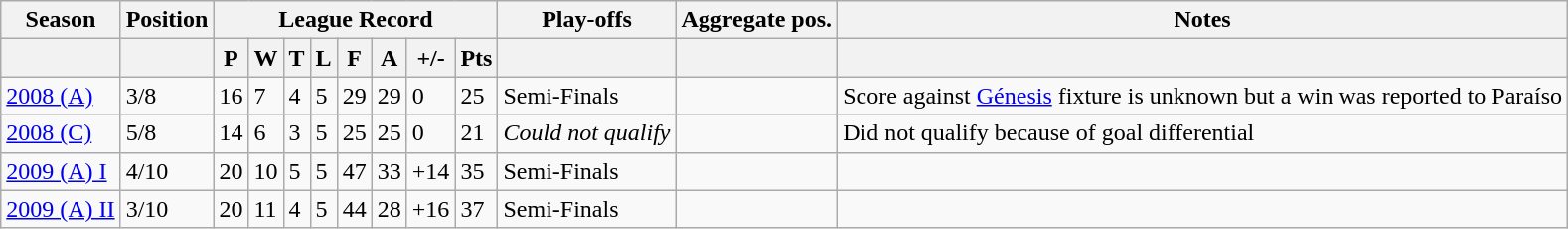<table class="wikitable">
<tr>
<th>Season</th>
<th>Position</th>
<th colspan=8>League Record</th>
<th>Play-offs</th>
<th>Aggregate pos.</th>
<th>Notes</th>
</tr>
<tr>
<th></th>
<th></th>
<th><strong>P</strong></th>
<th><strong>W</strong></th>
<th><strong>T</strong></th>
<th><strong>L</strong></th>
<th><strong>F</strong></th>
<th><strong>A</strong></th>
<th><strong>+/-</strong></th>
<th><strong>Pts</strong></th>
<th></th>
<th></th>
<th></th>
</tr>
<tr>
<td><a href='#'>2008 (A)</a></td>
<td>3/8</td>
<td>16</td>
<td>7</td>
<td>4</td>
<td>5</td>
<td>29</td>
<td>29</td>
<td>0</td>
<td>25</td>
<td>Semi-Finals</td>
<td></td>
<td>Score against <a href='#'>Génesis</a> fixture is unknown but a win was reported to Paraíso</td>
</tr>
<tr>
<td><a href='#'>2008 (C)</a></td>
<td>5/8</td>
<td>14</td>
<td>6</td>
<td>3</td>
<td>5</td>
<td>25</td>
<td>25</td>
<td>0</td>
<td>21</td>
<td><em>Could not qualify</em></td>
<td></td>
<td>Did not qualify because of goal differential</td>
</tr>
<tr>
<td><a href='#'>2009 (A) I</a></td>
<td>4/10</td>
<td>20</td>
<td>10</td>
<td>5</td>
<td>5</td>
<td>47</td>
<td>33</td>
<td>+14</td>
<td>35</td>
<td>Semi-Finals</td>
<td></td>
<td></td>
</tr>
<tr>
<td><a href='#'>2009 (A) II</a></td>
<td>3/10</td>
<td>20</td>
<td>11</td>
<td>4</td>
<td>5</td>
<td>44</td>
<td>28</td>
<td>+16</td>
<td>37</td>
<td>Semi-Finals</td>
<td></td>
<td></td>
</tr>
</table>
